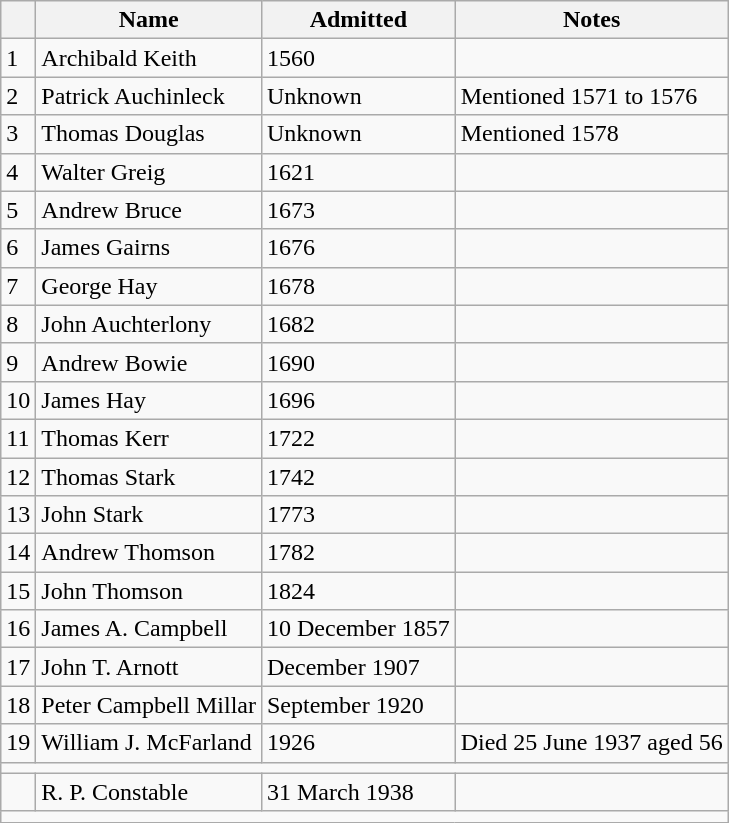<table class="wikitable">
<tr>
<th></th>
<th>Name</th>
<th>Admitted</th>
<th>Notes</th>
</tr>
<tr>
<td>1</td>
<td>Archibald Keith</td>
<td>1560</td>
<td></td>
</tr>
<tr>
<td>2</td>
<td>Patrick Auchinleck</td>
<td>Unknown</td>
<td>Mentioned 1571 to 1576</td>
</tr>
<tr>
<td>3</td>
<td>Thomas Douglas</td>
<td>Unknown</td>
<td>Mentioned 1578</td>
</tr>
<tr>
<td>4</td>
<td>Walter Greig</td>
<td>1621</td>
<td></td>
</tr>
<tr>
<td>5</td>
<td>Andrew Bruce</td>
<td>1673</td>
<td></td>
</tr>
<tr>
<td>6</td>
<td>James Gairns</td>
<td>1676</td>
<td></td>
</tr>
<tr>
<td>7</td>
<td>George Hay</td>
<td>1678</td>
<td></td>
</tr>
<tr>
<td>8</td>
<td>John Auchterlony</td>
<td>1682</td>
<td></td>
</tr>
<tr>
<td>9</td>
<td>Andrew Bowie</td>
<td>1690</td>
<td></td>
</tr>
<tr>
<td>10</td>
<td>James Hay</td>
<td>1696</td>
<td></td>
</tr>
<tr>
<td>11</td>
<td>Thomas Kerr</td>
<td>1722</td>
<td></td>
</tr>
<tr>
<td>12</td>
<td>Thomas Stark</td>
<td>1742</td>
<td></td>
</tr>
<tr>
<td>13</td>
<td>John Stark</td>
<td>1773</td>
<td></td>
</tr>
<tr>
<td>14</td>
<td>Andrew Thomson</td>
<td>1782</td>
<td></td>
</tr>
<tr>
<td>15</td>
<td>John Thomson</td>
<td>1824</td>
<td></td>
</tr>
<tr>
<td>16</td>
<td>James A. Campbell</td>
<td>10 December 1857</td>
<td></td>
</tr>
<tr>
<td>17</td>
<td>John T. Arnott</td>
<td>December 1907</td>
<td></td>
</tr>
<tr>
<td>18</td>
<td>Peter Campbell Millar</td>
<td>September 1920</td>
<td></td>
</tr>
<tr>
<td>19</td>
<td>William J. McFarland</td>
<td>1926</td>
<td>Died 25 June 1937 aged 56</td>
</tr>
<tr>
<td colspan="4"></td>
</tr>
<tr>
<td></td>
<td>R. P. Constable</td>
<td>31 March 1938</td>
<td></td>
</tr>
<tr>
<td colspan="4"></td>
</tr>
</table>
